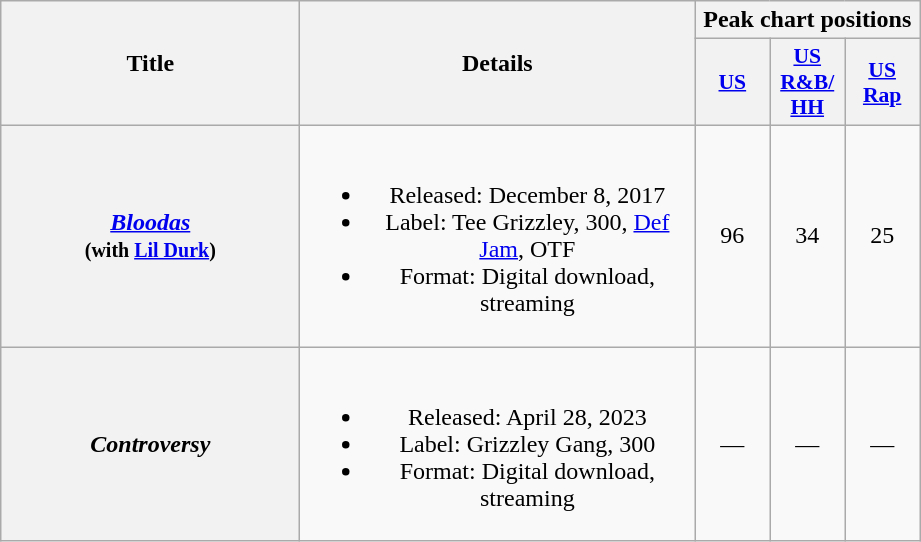<table class="wikitable plainrowheaders" style="text-align: center;">
<tr>
<th scope="col" rowspan="2" style="width:12em;">Title</th>
<th scope="col" rowspan="2" style="width:16em;">Details</th>
<th scope="col" colspan="3">Peak chart positions</th>
</tr>
<tr>
<th style="width:3em;font-size:90%;"><a href='#'>US</a><br></th>
<th style="width:3em;font-size:90%;"><a href='#'>US<br>R&B/<br>HH</a><br></th>
<th style="width:3em;font-size:90%;"><a href='#'>US Rap</a><br></th>
</tr>
<tr>
<th scope="row"><em><a href='#'>Bloodas</a></em><br><small>(with <a href='#'>Lil Durk</a>)</small></th>
<td><br><ul><li>Released: December 8, 2017</li><li>Label: Tee Grizzley, 300, <a href='#'>Def Jam</a>, OTF</li><li>Format: Digital download, streaming</li></ul></td>
<td>96</td>
<td>34</td>
<td>25</td>
</tr>
<tr>
<th scope="row"><em>Controversy</em> </th>
<td><br><ul><li>Released: April 28, 2023</li><li>Label: Grizzley Gang, 300</li><li>Format: Digital download, streaming</li></ul></td>
<td>—</td>
<td>—</td>
<td>—</td>
</tr>
</table>
